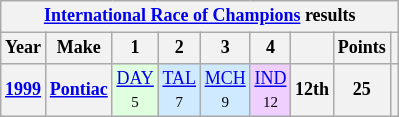<table class="wikitable" style="text-align:center; font-size:75%">
<tr>
<th colspan=9><a href='#'>International Race of Champions</a> results</th>
</tr>
<tr>
<th scope="col">Year</th>
<th scope="col">Make</th>
<th scope="col">1</th>
<th scope="col">2</th>
<th scope="col">3</th>
<th scope="col">4</th>
<th scope="col"></th>
<th scope="col">Points</th>
<th scope="col"></th>
</tr>
<tr>
<th><a href='#'>1999</a></th>
<th><a href='#'>Pontiac</a></th>
<td style="background:#DFFFDF;"><a href='#'>DAY</a><br><small>5</small></td>
<td style="background:#CFEAFF;"><a href='#'>TAL</a><br><small>7</small></td>
<td style="background:#CFEAFF;"><a href='#'>MCH</a><br><small>9</small></td>
<td style="background:#EFCFFF;"><a href='#'>IND</a><br><small>12</small></td>
<th>12th</th>
<th>25</th>
<th scope="row"></th>
</tr>
</table>
